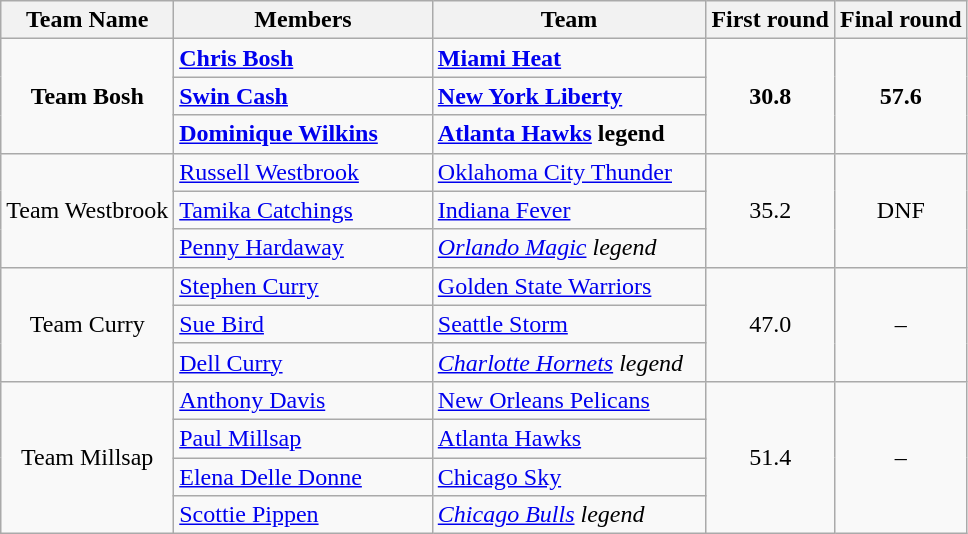<table class="wikitable">
<tr>
<th>Team Name</th>
<th style="width:165px;">Members</th>
<th width=175>Team</th>
<th>First round</th>
<th>Final round</th>
</tr>
<tr>
<td style="text-align:center;" rowspan="3"><strong>Team Bosh</strong></td>
<td><strong><a href='#'>Chris Bosh</a></strong></td>
<td><strong><a href='#'>Miami Heat</a></strong></td>
<td style="text-align:center;" rowspan="3"><strong>30.8</strong></td>
<td style="text-align:center;" rowspan="3"><strong>57.6</strong></td>
</tr>
<tr>
<td><strong><a href='#'>Swin Cash</a></strong></td>
<td><strong><a href='#'>New York Liberty</a></strong></td>
</tr>
<tr>
<td><strong><a href='#'>Dominique Wilkins</a></strong></td>
<td><strong><a href='#'>Atlanta Hawks</a> legend</strong></td>
</tr>
<tr>
<td style="text-align:center;" rowspan="3">Team Westbrook</td>
<td><a href='#'>Russell Westbrook</a></td>
<td><a href='#'>Oklahoma City Thunder</a></td>
<td style="text-align:center;" rowspan="3">35.2</td>
<td style="text-align:center;" rowspan="3">DNF</td>
</tr>
<tr>
<td><a href='#'>Tamika Catchings</a></td>
<td><a href='#'>Indiana Fever</a></td>
</tr>
<tr>
<td><a href='#'>Penny Hardaway</a></td>
<td><em><a href='#'>Orlando Magic</a> legend</em></td>
</tr>
<tr>
<td style="text-align:center;" rowspan=" 3">Team Curry</td>
<td><a href='#'>Stephen Curry</a></td>
<td><a href='#'>Golden State Warriors</a></td>
<td style="text-align:center;" rowspan="3">47.0</td>
<td style="text-align:center;" rowspan="3">–</td>
</tr>
<tr>
<td><a href='#'>Sue Bird</a></td>
<td><a href='#'>Seattle Storm</a></td>
</tr>
<tr>
<td><a href='#'>Dell Curry</a></td>
<td><em><a href='#'>Charlotte Hornets</a> legend</em><br></td>
</tr>
<tr>
<td style="text-align:center;" rowspan="4">Team Millsap</td>
<td><a href='#'>Anthony Davis</a></td>
<td><a href='#'>New Orleans Pelicans</a></td>
<td style="text-align:center;" rowspan="4">51.4</td>
<td style="text-align:center;" rowspan="4">–</td>
</tr>
<tr>
<td><a href='#'>Paul Millsap</a></td>
<td><a href='#'>Atlanta Hawks</a></td>
</tr>
<tr>
<td><a href='#'>Elena Delle Donne</a></td>
<td><a href='#'>Chicago Sky</a></td>
</tr>
<tr>
<td><a href='#'>Scottie Pippen</a></td>
<td><em><a href='#'>Chicago Bulls</a> legend</em></td>
</tr>
</table>
